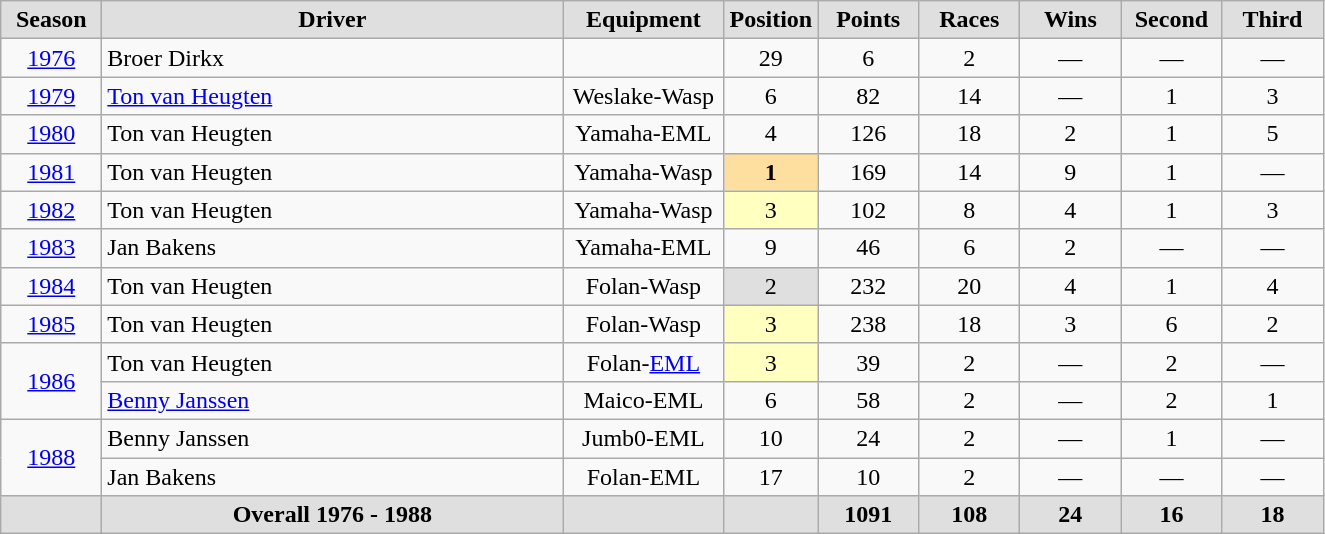<table class="wikitable">
<tr align="center" style="background:#dfdfdf;">
<td width="60"><strong>Season</strong></td>
<td width="300"><strong>Driver</strong></td>
<td width="100"><strong>Equipment</strong></td>
<td width="30"><strong>Position</strong></td>
<td width="60"><strong>Points</strong></td>
<td width="60"><strong>Races</strong></td>
<td width="60"><strong>Wins</strong></td>
<td width="60"><strong>Second</strong></td>
<td width="60"><strong>Third</strong></td>
</tr>
<tr align="center">
<td><a href='#'>1976</a></td>
<td align="left">Broer Dirkx</td>
<td></td>
<td>29</td>
<td>6</td>
<td>2</td>
<td>—</td>
<td>—</td>
<td>—</td>
</tr>
<tr align="center">
<td><a href='#'>1979</a></td>
<td align="left"><a href='#'>Ton van Heugten</a></td>
<td>Weslake-Wasp</td>
<td>6</td>
<td>82</td>
<td>14</td>
<td>—</td>
<td>1</td>
<td>3</td>
</tr>
<tr align="center">
<td><a href='#'>1980</a></td>
<td align="left">Ton van Heugten</td>
<td>Yamaha-EML</td>
<td>4</td>
<td>126</td>
<td>18</td>
<td>2</td>
<td>1</td>
<td>5</td>
</tr>
<tr align="center">
<td><a href='#'>1981</a></td>
<td align="left">Ton van Heugten</td>
<td>Yamaha-Wasp</td>
<td style="background:#ffdf9f;"><strong>1</strong></td>
<td>169</td>
<td>14</td>
<td>9</td>
<td>1</td>
<td>—</td>
</tr>
<tr align="center">
<td><a href='#'>1982</a></td>
<td align="left">Ton van Heugten</td>
<td>Yamaha-Wasp</td>
<td style="background:#ffffbf;">3</td>
<td>102</td>
<td>8</td>
<td>4</td>
<td>1</td>
<td>3</td>
</tr>
<tr align="center">
<td><a href='#'>1983</a></td>
<td align="left">Jan Bakens</td>
<td>Yamaha-EML</td>
<td>9</td>
<td>46</td>
<td>6</td>
<td>2</td>
<td>—</td>
<td>—</td>
</tr>
<tr align="center">
<td><a href='#'>1984</a></td>
<td align="left">Ton van Heugten</td>
<td>Folan-Wasp</td>
<td style="background:#dfdfdf;">2</td>
<td>232</td>
<td>20</td>
<td>4</td>
<td>1</td>
<td>4</td>
</tr>
<tr align="center">
<td><a href='#'>1985</a></td>
<td align="left">Ton van Heugten</td>
<td>Folan-Wasp</td>
<td style="background:#ffffbf;">3</td>
<td>238</td>
<td>18</td>
<td>3</td>
<td>6</td>
<td>2</td>
</tr>
<tr align="center">
<td rowspan=2><a href='#'>1986</a></td>
<td align="left">Ton van Heugten</td>
<td>Folan-<a href='#'>EML</a></td>
<td style="background:#ffffbf;">3</td>
<td>39</td>
<td>2</td>
<td>—</td>
<td>2</td>
<td>—</td>
</tr>
<tr align="center">
<td align="left"><a href='#'>Benny Janssen</a></td>
<td>Maico-EML</td>
<td>6</td>
<td>58</td>
<td>2</td>
<td>—</td>
<td>2</td>
<td>1</td>
</tr>
<tr align="center">
<td rowspan=2><a href='#'>1988</a></td>
<td align="left">Benny Janssen</td>
<td>Jumb0-EML</td>
<td>10</td>
<td>24</td>
<td>2</td>
<td>—</td>
<td>1</td>
<td>—</td>
</tr>
<tr align="center">
<td align="left">Jan Bakens</td>
<td>Folan-EML</td>
<td>17</td>
<td>10</td>
<td>2</td>
<td>—</td>
<td>—</td>
<td>—</td>
</tr>
<tr align="center" style="background:#dfdfdf;">
<td></td>
<td align="center"><strong>Overall 1976 - 1988</strong></td>
<td></td>
<td></td>
<td><strong>1091</strong></td>
<td><strong>108</strong></td>
<td><strong>24</strong></td>
<td><strong>16</strong></td>
<td><strong>18</strong></td>
</tr>
</table>
